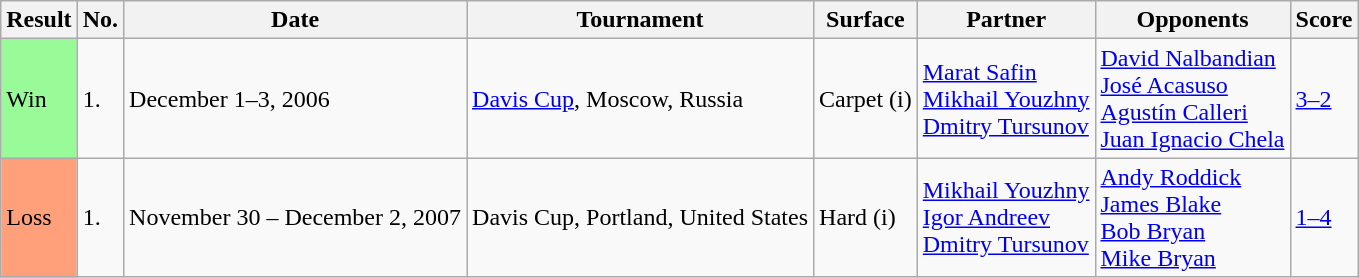<table class="sortable wikitable">
<tr>
<th>Result</th>
<th>No.</th>
<th>Date</th>
<th>Tournament</th>
<th>Surface</th>
<th>Partner</th>
<th>Opponents</th>
<th>Score</th>
</tr>
<tr>
<td style="background:#98fb98;">Win</td>
<td>1.</td>
<td>December 1–3, 2006</td>
<td><a href='#'>Davis Cup</a>, Moscow, Russia</td>
<td>Carpet (i)</td>
<td> <a href='#'>Marat Safin</a> <br>  <a href='#'>Mikhail Youzhny</a><br>  <a href='#'>Dmitry Tursunov</a></td>
<td> <a href='#'>David Nalbandian</a><br> <a href='#'>José Acasuso</a><br> <a href='#'>Agustín Calleri</a><br> <a href='#'>Juan Ignacio Chela</a></td>
<td><a href='#'>3–2</a></td>
</tr>
<tr>
<td style="background:#ffa07a;">Loss</td>
<td>1.</td>
<td>November 30 – December 2, 2007</td>
<td>Davis Cup, Portland, United States</td>
<td>Hard (i)</td>
<td> <a href='#'>Mikhail Youzhny</a> <br>  <a href='#'>Igor Andreev</a><br>  <a href='#'>Dmitry Tursunov</a></td>
<td> <a href='#'>Andy Roddick</a><br> <a href='#'>James Blake</a><br> <a href='#'>Bob Bryan</a><br> <a href='#'>Mike Bryan</a></td>
<td><a href='#'>1–4</a></td>
</tr>
</table>
